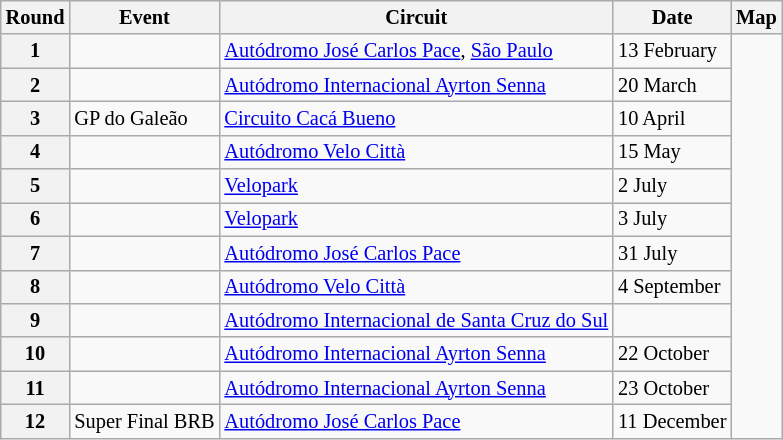<table class="wikitable" style="font-size: 85%;">
<tr>
<th>Round</th>
<th>Event</th>
<th>Circuit</th>
<th>Date</th>
<th>Map</th>
</tr>
<tr>
<th>1</th>
<td></td>
<td><a href='#'>Autódromo José Carlos Pace</a>, <a href='#'>São Paulo</a></td>
<td>13 February</td>
<td rowspan=12></td>
</tr>
<tr>
<th>2</th>
<td></td>
<td>  <a href='#'>Autódromo Internacional Ayrton Senna</a> <br></td>
<td>20 March</td>
</tr>
<tr>
<th>3</th>
<td>GP do Galeão</td>
<td> <a href='#'>Circuito Cacá Bueno</a><br></td>
<td>10 April</td>
</tr>
<tr>
<th>4</th>
<td></td>
<td> <a href='#'>Autódromo Velo Città</a><br></td>
<td>15 May</td>
</tr>
<tr>
<th>5</th>
<td></td>
<td> <a href='#'>Velopark</a><br></td>
<td>2 July</td>
</tr>
<tr>
<th>6</th>
<td></td>
<td> <a href='#'>Velopark</a><br></td>
<td>3 July</td>
</tr>
<tr>
<th>7</th>
<td></td>
<td> <a href='#'>Autódromo José Carlos Pace</a><br></td>
<td>31 July</td>
</tr>
<tr>
<th>8</th>
<td></td>
<td> <a href='#'>Autódromo Velo Città</a><br></td>
<td>4 September</td>
</tr>
<tr>
<th>9</th>
<td></td>
<td> <a href='#'>Autódromo Internacional de Santa Cruz do Sul</a><br></td>
<td></td>
</tr>
<tr>
<th>10</th>
<td></td>
<td>  <a href='#'>Autódromo Internacional Ayrton Senna</a> <br></td>
<td>22 October</td>
</tr>
<tr>
<th>11</th>
<td></td>
<td>  <a href='#'>Autódromo Internacional Ayrton Senna</a> <br></td>
<td>23 October</td>
</tr>
<tr>
<th>12</th>
<td>Super Final BRB</td>
<td> <a href='#'>Autódromo José Carlos Pace</a><br></td>
<td>11 December</td>
</tr>
</table>
